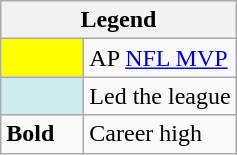<table class="wikitable">
<tr>
<th colspan="2">Legend</th>
</tr>
<tr>
<td style="background:#ffff00; width:3em;"></td>
<td>AP <a href='#'>NFL MVP</a></td>
</tr>
<tr>
<td style="background:#cfecec; width:3em;"></td>
<td>Led the league</td>
</tr>
<tr>
<td><strong>Bold</strong></td>
<td>Career high</td>
</tr>
</table>
